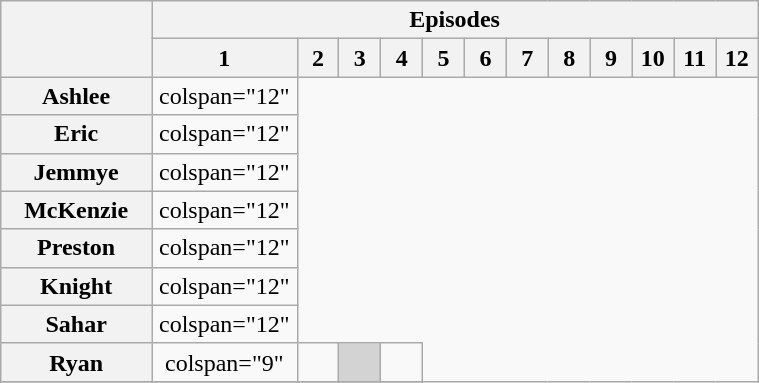<table class="wikitable" style="text-align:center; width:40%;">
<tr>
<th scope="col" rowspan="2" style="width:18%;"></th>
<th scope="colgroup" colspan="12">Episodes</th>
</tr>
<tr>
<th scope="col" style="width:5%;">1</th>
<th scope="col" style="width:5%;">2</th>
<th scope="col" style="width:5%;">3</th>
<th scope="col" style="width:5%;">4</th>
<th scope="col" style="width:5%;">5</th>
<th scope="col" style="width:5%;">6</th>
<th scope="col" style="width:5%;">7</th>
<th scope="col" style="width:5%;">8</th>
<th scope="col" style="width:5%;">9</th>
<th scope="col" style="width:5%;">10</th>
<th scope="col" style="width:5%;">11</th>
<th scope="col" style="width:5%;">12</th>
</tr>
<tr>
<th scope="row">Ashlee</th>
<td>colspan="12" </td>
</tr>
<tr>
<th scope="row">Eric</th>
<td>colspan="12" </td>
</tr>
<tr>
<th scope="row">Jemmye</th>
<td>colspan="12" </td>
</tr>
<tr>
<th scope="row">McKenzie</th>
<td>colspan="12" </td>
</tr>
<tr>
<th scope="row">Preston</th>
<td>colspan="12" </td>
</tr>
<tr>
<th scope="row">Knight</th>
<td>colspan="12" </td>
</tr>
<tr>
<th scope="row">Sahar</th>
<td>colspan="12" </td>
</tr>
<tr>
<th scope="row">Ryan</th>
<td>colspan="9" </td>
<td></td>
<td style="background:lightgray;"></td>
<td></td>
</tr>
<tr>
</tr>
</table>
